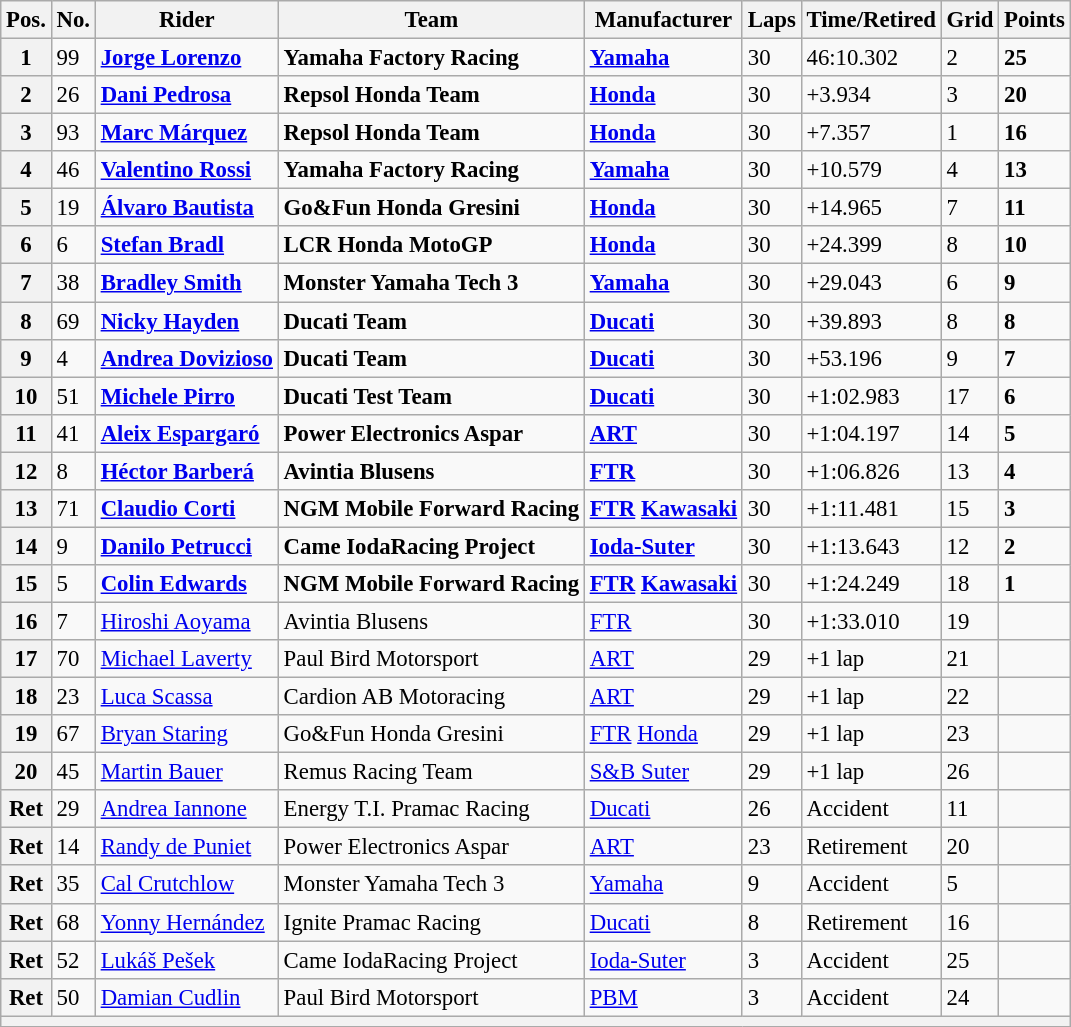<table class="wikitable" style="font-size: 95%;">
<tr>
<th>Pos.</th>
<th>No.</th>
<th>Rider</th>
<th>Team</th>
<th>Manufacturer</th>
<th>Laps</th>
<th>Time/Retired</th>
<th>Grid</th>
<th>Points</th>
</tr>
<tr>
<th>1</th>
<td>99</td>
<td> <strong><a href='#'>Jorge Lorenzo</a></strong></td>
<td><strong>Yamaha Factory Racing</strong></td>
<td><strong><a href='#'>Yamaha</a></strong></td>
<td>30</td>
<td>46:10.302</td>
<td>2</td>
<td><strong>25</strong></td>
</tr>
<tr>
<th>2</th>
<td>26</td>
<td> <strong><a href='#'>Dani Pedrosa</a></strong></td>
<td><strong>Repsol Honda Team</strong></td>
<td><strong><a href='#'>Honda</a></strong></td>
<td>30</td>
<td>+3.934</td>
<td>3</td>
<td><strong>20</strong></td>
</tr>
<tr>
<th>3</th>
<td>93</td>
<td> <strong><a href='#'>Marc Márquez</a></strong></td>
<td><strong>Repsol Honda Team</strong></td>
<td><strong><a href='#'>Honda</a></strong></td>
<td>30</td>
<td>+7.357</td>
<td>1</td>
<td><strong>16</strong></td>
</tr>
<tr>
<th>4</th>
<td>46</td>
<td> <strong><a href='#'>Valentino Rossi</a></strong></td>
<td><strong>Yamaha Factory Racing</strong></td>
<td><strong><a href='#'>Yamaha</a></strong></td>
<td>30</td>
<td>+10.579</td>
<td>4</td>
<td><strong>13</strong></td>
</tr>
<tr>
<th>5</th>
<td>19</td>
<td> <strong><a href='#'>Álvaro Bautista</a></strong></td>
<td><strong>Go&Fun Honda Gresini</strong></td>
<td><strong><a href='#'>Honda</a></strong></td>
<td>30</td>
<td>+14.965</td>
<td>7</td>
<td><strong>11</strong></td>
</tr>
<tr>
<th>6</th>
<td>6</td>
<td> <strong><a href='#'>Stefan Bradl</a></strong></td>
<td><strong>LCR Honda MotoGP</strong></td>
<td><strong><a href='#'>Honda</a></strong></td>
<td>30</td>
<td>+24.399</td>
<td>8</td>
<td><strong>10</strong></td>
</tr>
<tr>
<th>7</th>
<td>38</td>
<td> <strong><a href='#'>Bradley Smith</a></strong></td>
<td><strong>Monster Yamaha Tech 3</strong></td>
<td><strong><a href='#'>Yamaha</a></strong></td>
<td>30</td>
<td>+29.043</td>
<td>6</td>
<td><strong>9</strong></td>
</tr>
<tr>
<th>8</th>
<td>69</td>
<td> <strong><a href='#'>Nicky Hayden</a></strong></td>
<td><strong>Ducati Team</strong></td>
<td><strong><a href='#'>Ducati</a></strong></td>
<td>30</td>
<td>+39.893</td>
<td>8</td>
<td><strong>8</strong></td>
</tr>
<tr>
<th>9</th>
<td>4</td>
<td> <strong><a href='#'>Andrea Dovizioso</a></strong></td>
<td><strong>Ducati Team</strong></td>
<td><strong><a href='#'>Ducati</a></strong></td>
<td>30</td>
<td>+53.196</td>
<td>9</td>
<td><strong>7</strong></td>
</tr>
<tr>
<th>10</th>
<td>51</td>
<td> <strong><a href='#'>Michele Pirro</a></strong></td>
<td><strong>Ducati Test Team</strong></td>
<td><strong><a href='#'>Ducati</a></strong></td>
<td>30</td>
<td>+1:02.983</td>
<td>17</td>
<td><strong>6</strong></td>
</tr>
<tr>
<th>11</th>
<td>41</td>
<td> <strong><a href='#'>Aleix Espargaró</a></strong></td>
<td><strong>Power Electronics Aspar</strong></td>
<td><strong><a href='#'>ART</a></strong></td>
<td>30</td>
<td>+1:04.197</td>
<td>14</td>
<td><strong>5</strong></td>
</tr>
<tr>
<th>12</th>
<td>8</td>
<td> <strong><a href='#'>Héctor Barberá</a></strong></td>
<td><strong>Avintia Blusens</strong></td>
<td><strong><a href='#'>FTR</a></strong></td>
<td>30</td>
<td>+1:06.826</td>
<td>13</td>
<td><strong>4</strong></td>
</tr>
<tr>
<th>13</th>
<td>71</td>
<td> <strong><a href='#'>Claudio Corti</a></strong></td>
<td><strong>NGM Mobile Forward Racing</strong></td>
<td><strong><a href='#'>FTR</a> <a href='#'>Kawasaki</a></strong></td>
<td>30</td>
<td>+1:11.481</td>
<td>15</td>
<td><strong>3</strong></td>
</tr>
<tr>
<th>14</th>
<td>9</td>
<td> <strong><a href='#'>Danilo Petrucci</a></strong></td>
<td><strong>Came IodaRacing Project</strong></td>
<td><strong><a href='#'>Ioda-Suter</a></strong></td>
<td>30</td>
<td>+1:13.643</td>
<td>12</td>
<td><strong>2</strong></td>
</tr>
<tr>
<th>15</th>
<td>5</td>
<td> <strong><a href='#'>Colin Edwards</a></strong></td>
<td><strong>NGM Mobile Forward Racing</strong></td>
<td><strong><a href='#'>FTR</a> <a href='#'>Kawasaki</a></strong></td>
<td>30</td>
<td>+1:24.249</td>
<td>18</td>
<td><strong>1</strong></td>
</tr>
<tr>
<th>16</th>
<td>7</td>
<td> <a href='#'>Hiroshi Aoyama</a></td>
<td>Avintia Blusens</td>
<td><a href='#'>FTR</a></td>
<td>30</td>
<td>+1:33.010</td>
<td>19</td>
<td></td>
</tr>
<tr>
<th>17</th>
<td>70</td>
<td> <a href='#'>Michael Laverty</a></td>
<td>Paul Bird Motorsport</td>
<td><a href='#'>ART</a></td>
<td>29</td>
<td>+1 lap</td>
<td>21</td>
<td></td>
</tr>
<tr>
<th>18</th>
<td>23</td>
<td> <a href='#'>Luca Scassa</a></td>
<td>Cardion AB Motoracing</td>
<td><a href='#'>ART</a></td>
<td>29</td>
<td>+1 lap</td>
<td>22</td>
<td></td>
</tr>
<tr>
<th>19</th>
<td>67</td>
<td> <a href='#'>Bryan Staring</a></td>
<td>Go&Fun Honda Gresini</td>
<td><a href='#'>FTR</a> <a href='#'>Honda</a></td>
<td>29</td>
<td>+1 lap</td>
<td>23</td>
<td></td>
</tr>
<tr>
<th>20</th>
<td>45</td>
<td> <a href='#'>Martin Bauer</a></td>
<td>Remus Racing Team</td>
<td><a href='#'>S&B Suter</a></td>
<td>29</td>
<td>+1 lap</td>
<td>26</td>
<td></td>
</tr>
<tr>
<th>Ret</th>
<td>29</td>
<td> <a href='#'>Andrea Iannone</a></td>
<td>Energy T.I. Pramac Racing</td>
<td><a href='#'>Ducati</a></td>
<td>26</td>
<td>Accident</td>
<td>11</td>
<td></td>
</tr>
<tr>
<th>Ret</th>
<td>14</td>
<td> <a href='#'>Randy de Puniet</a></td>
<td>Power Electronics Aspar</td>
<td><a href='#'>ART</a></td>
<td>23</td>
<td>Retirement</td>
<td>20</td>
<td></td>
</tr>
<tr>
<th>Ret</th>
<td>35</td>
<td> <a href='#'>Cal Crutchlow</a></td>
<td>Monster Yamaha Tech 3</td>
<td><a href='#'>Yamaha</a></td>
<td>9</td>
<td>Accident</td>
<td>5</td>
<td></td>
</tr>
<tr>
<th>Ret</th>
<td>68</td>
<td> <a href='#'>Yonny Hernández</a></td>
<td>Ignite Pramac Racing</td>
<td><a href='#'>Ducati</a></td>
<td>8</td>
<td>Retirement</td>
<td>16</td>
<td></td>
</tr>
<tr>
<th>Ret</th>
<td>52</td>
<td> <a href='#'>Lukáš Pešek</a></td>
<td>Came IodaRacing Project</td>
<td><a href='#'>Ioda-Suter</a></td>
<td>3</td>
<td>Accident</td>
<td>25</td>
<td></td>
</tr>
<tr>
<th>Ret</th>
<td>50</td>
<td> <a href='#'>Damian Cudlin</a></td>
<td>Paul Bird Motorsport</td>
<td><a href='#'>PBM</a></td>
<td>3</td>
<td>Accident</td>
<td>24</td>
<td></td>
</tr>
<tr>
<th colspan=9></th>
</tr>
</table>
